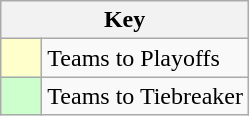<table class="wikitable" style="text-align: center;">
<tr>
<th colspan=2>Key</th>
</tr>
<tr>
<td style="background:#ffffcc; width:20px;"></td>
<td align=left>Teams to Playoffs</td>
</tr>
<tr>
<td style="background:#ccffcc; width:20px;"></td>
<td align=left>Teams to Tiebreaker</td>
</tr>
</table>
